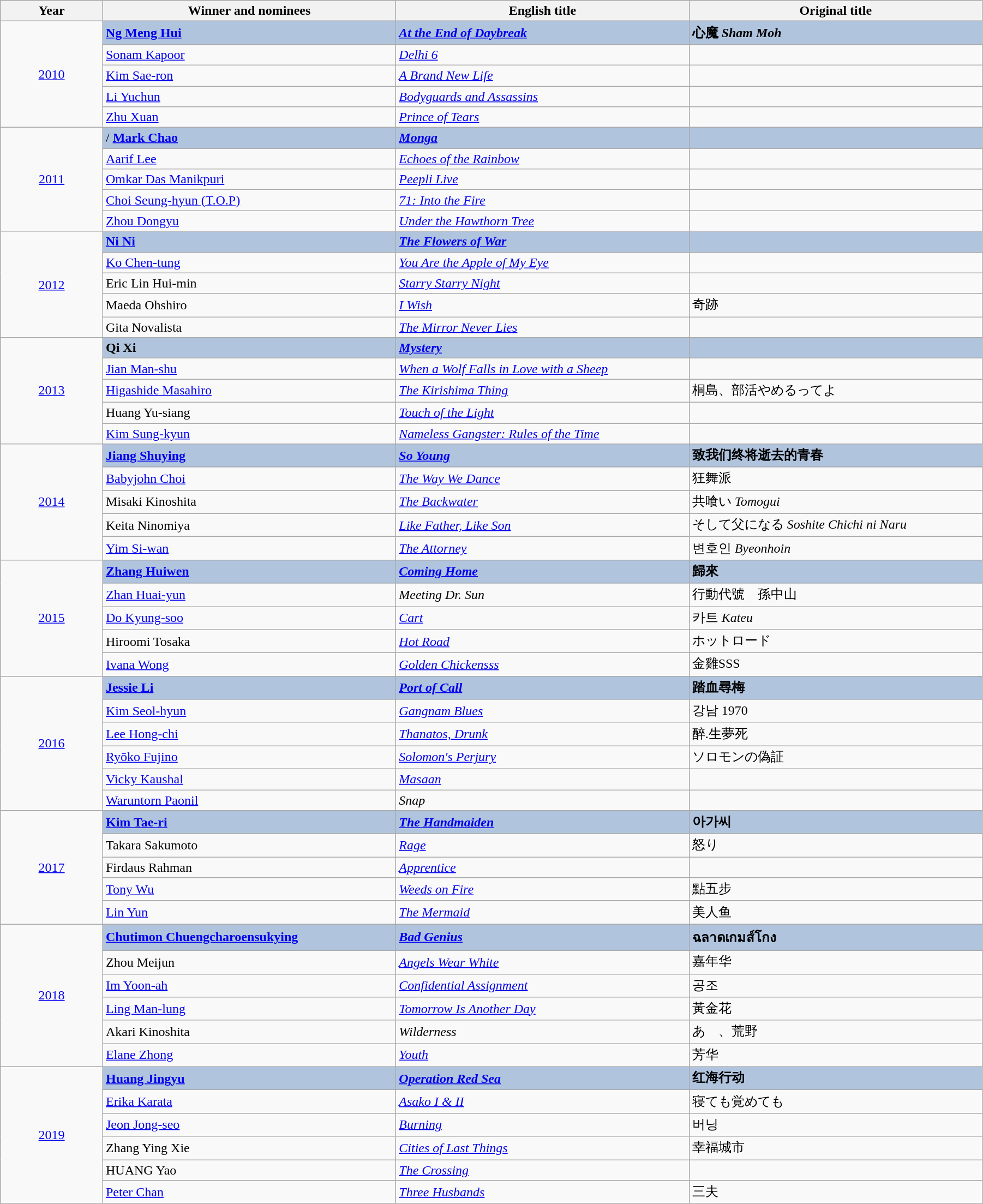<table class="wikitable" width="95%" cellpadding="5">
<tr>
<th width="100"><strong>Year</strong></th>
<th width="300"><strong>Winner and nominees</strong></th>
<th width="300"><strong>English title</strong></th>
<th width="300"><strong>Original title</strong></th>
</tr>
<tr>
<td rowspan="5" style="text-align:center;"><a href='#'>2010</a></td>
<td style="background:#B0C4DE;"> <strong><a href='#'>Ng Meng Hui</a></strong></td>
<td style="background:#B0C4DE;"><strong><em><a href='#'>At the End of Daybreak</a></em></strong></td>
<td style="background:#B0C4DE;"><strong>心魔</strong> <strong><em>Sham Moh</em></strong></td>
</tr>
<tr>
<td> <a href='#'>Sonam Kapoor</a></td>
<td><em><a href='#'>Delhi 6</a></em></td>
<td></td>
</tr>
<tr>
<td> <a href='#'>Kim Sae-ron</a></td>
<td><em><a href='#'>A Brand New Life</a></em></td>
<td></td>
</tr>
<tr>
<td> <a href='#'>Li Yuchun</a></td>
<td><em><a href='#'>Bodyguards and Assassins</a></em></td>
<td></td>
</tr>
<tr>
<td> <a href='#'>Zhu Xuan</a></td>
<td><em><a href='#'>Prince of Tears</a></em></td>
<td></td>
</tr>
<tr>
<td rowspan="5" style="text-align:center;"><a href='#'>2011</a></td>
<td style="background:#B0C4DE;">/ <strong><a href='#'>Mark Chao</a></strong></td>
<td style="background:#B0C4DE;"><strong><em><a href='#'>Monga</a></em></strong></td>
<td style="background:#B0C4DE;"></td>
</tr>
<tr>
<td> <a href='#'>Aarif Lee</a></td>
<td><em><a href='#'>Echoes of the Rainbow</a></em></td>
<td></td>
</tr>
<tr>
<td> <a href='#'>Omkar Das Manikpuri</a></td>
<td><em><a href='#'>Peepli Live</a></em></td>
<td></td>
</tr>
<tr>
<td> <a href='#'>Choi Seung-hyun (T.O.P)</a></td>
<td><em><a href='#'>71: Into the Fire</a></em></td>
<td></td>
</tr>
<tr>
<td> <a href='#'>Zhou Dongyu</a></td>
<td><em><a href='#'>Under the Hawthorn Tree</a></em></td>
<td></td>
</tr>
<tr>
<td rowspan="5" style="text-align:center;"><a href='#'>2012</a></td>
<td style="background:#B0C4DE;"> <strong><a href='#'>Ni Ni</a></strong></td>
<td style="background:#B0C4DE;"><strong><em><a href='#'>The Flowers of War</a></em></strong></td>
<td style="background:#B0C4DE;"></td>
</tr>
<tr>
<td> <a href='#'>Ko Chen-tung</a></td>
<td><em><a href='#'>You Are the Apple of My Eye</a></em></td>
<td></td>
</tr>
<tr>
<td> Eric Lin Hui-min</td>
<td><em><a href='#'>Starry Starry Night</a></em></td>
<td></td>
</tr>
<tr>
<td> Maeda Ohshiro</td>
<td><em><a href='#'>I Wish</a></em></td>
<td>奇跡</td>
</tr>
<tr>
<td> Gita Novalista</td>
<td><em><a href='#'>The Mirror Never Lies</a></em></td>
<td></td>
</tr>
<tr>
<td rowspan="5" style="text-align:center;"><a href='#'>2013</a></td>
<td style="background:#B0C4DE;"> <strong>Qi Xi</strong></td>
<td style="background:#B0C4DE;"><strong><em><a href='#'>Mystery</a></em></strong></td>
<td style="background:#B0C4DE;"></td>
</tr>
<tr>
<td> <a href='#'>Jian Man-shu</a></td>
<td><em><a href='#'>When a Wolf Falls in Love with a Sheep</a></em></td>
<td></td>
</tr>
<tr>
<td> <a href='#'>Higashide Masahiro</a></td>
<td><em><a href='#'>The Kirishima Thing</a></em></td>
<td>桐島、部活やめるってよ</td>
</tr>
<tr>
<td> Huang Yu-siang</td>
<td><em><a href='#'>Touch of the Light</a></em></td>
<td></td>
</tr>
<tr>
<td> <a href='#'>Kim Sung-kyun</a></td>
<td><em><a href='#'>Nameless Gangster: Rules of the Time</a></em></td>
<td></td>
</tr>
<tr>
<td rowspan="5" style="text-align:center;"><a href='#'>2014</a></td>
<td style="background:#B0C4DE;"> <strong><a href='#'>Jiang Shuying</a></strong></td>
<td style="background:#B0C4DE;"><strong><em><a href='#'>So Young</a></em></strong></td>
<td style="background:#B0C4DE;"><strong>致我们终将逝去的青春</strong></td>
</tr>
<tr>
<td> <a href='#'>Babyjohn Choi</a></td>
<td><em><a href='#'>The Way We Dance</a></em></td>
<td>狂舞派</td>
</tr>
<tr>
<td> Misaki Kinoshita</td>
<td><em><a href='#'>The Backwater</a></em></td>
<td>共喰い <em>Tomogui</em></td>
</tr>
<tr>
<td> Keita Ninomiya</td>
<td><em><a href='#'>Like Father, Like Son</a></em></td>
<td>そして父になる <em>Soshite Chichi ni Naru</em></td>
</tr>
<tr>
<td> <a href='#'>Yim Si-wan</a></td>
<td><em><a href='#'>The Attorney</a></em></td>
<td>변호인 <em>Byeonhoin</em></td>
</tr>
<tr>
<td rowspan="5" style="text-align:center;"><a href='#'>2015</a></td>
<td style="background:#B0C4DE;"> <strong><a href='#'>Zhang Huiwen</a></strong></td>
<td style="background:#B0C4DE;"><strong><em><a href='#'>Coming Home</a></em></strong></td>
<td style="background:#B0C4DE;"><strong>歸來</strong></td>
</tr>
<tr>
<td> <a href='#'>Zhan Huai-yun</a></td>
<td><em>Meeting Dr. Sun</em></td>
<td>行動代號　孫中山</td>
</tr>
<tr>
<td> <a href='#'>Do Kyung-soo</a></td>
<td><em><a href='#'>Cart</a></em></td>
<td>카트 <em>Kateu</em></td>
</tr>
<tr>
<td> Hiroomi Tosaka</td>
<td><em><a href='#'>Hot Road</a></em></td>
<td>ホットロード</td>
</tr>
<tr>
<td> <a href='#'>Ivana Wong</a></td>
<td><em><a href='#'>Golden Chickensss</a></em></td>
<td>金雞SSS</td>
</tr>
<tr>
<td rowspan="6" style="text-align:center;"><a href='#'>2016</a></td>
<td style="background:#B0C4DE;"> <strong><a href='#'>Jessie Li</a></strong></td>
<td style="background:#B0C4DE;"><strong><em><a href='#'>Port of Call</a></em></strong></td>
<td style="background:#B0C4DE;"><strong>踏血尋梅</strong></td>
</tr>
<tr>
<td> <a href='#'>Kim Seol-hyun</a></td>
<td><em><a href='#'>Gangnam Blues</a></em></td>
<td>강남 1970</td>
</tr>
<tr>
<td> <a href='#'>Lee Hong-chi</a></td>
<td><em><a href='#'>Thanatos, Drunk</a></em></td>
<td>醉.生夢死</td>
</tr>
<tr>
<td> <a href='#'>Ryōko Fujino</a></td>
<td><em><a href='#'>Solomon's Perjury</a></em></td>
<td>ソロモンの偽証</td>
</tr>
<tr>
<td> <a href='#'>Vicky Kaushal</a></td>
<td><em><a href='#'>Masaan</a></em></td>
<td></td>
</tr>
<tr>
<td> <a href='#'>Waruntorn Paonil</a></td>
<td><em>Snap</em></td>
<td></td>
</tr>
<tr>
<td rowspan="5" style="text-align:center;"><a href='#'>2017</a></td>
<td style="background:#B0C4DE;"> <strong><a href='#'>Kim Tae-ri</a></strong></td>
<td style="background:#B0C4DE;"><strong><em><a href='#'>The Handmaiden</a></em></strong></td>
<td style="background:#B0C4DE;"><strong>아가씨</strong></td>
</tr>
<tr>
<td> Takara Sakumoto</td>
<td><em><a href='#'>Rage</a></em></td>
<td>怒り</td>
</tr>
<tr>
<td> Firdaus Rahman</td>
<td><em><a href='#'>Apprentice</a></em></td>
<td></td>
</tr>
<tr>
<td> <a href='#'>Tony Wu</a></td>
<td><em><a href='#'>Weeds on Fire</a></em></td>
<td>點五步</td>
</tr>
<tr>
<td> <a href='#'>Lin Yun</a></td>
<td><em><a href='#'>The Mermaid</a></em></td>
<td>美人鱼</td>
</tr>
<tr>
<td rowspan="6" style="text-align:center;"><a href='#'>2018</a></td>
<td style="background:#B0C4DE;"> <strong><a href='#'>Chutimon Chuengcharoensukying</a></strong></td>
<td style="background:#B0C4DE;"><strong><em><a href='#'>Bad Genius</a></em></strong></td>
<td style="background:#B0C4DE;"><strong> ฉลาดเกมส์โกง</strong></td>
</tr>
<tr>
<td> Zhou Meijun</td>
<td><em><a href='#'>Angels Wear White</a></em></td>
<td>嘉年华</td>
</tr>
<tr>
<td> <a href='#'>Im Yoon-ah</a></td>
<td><em><a href='#'>Confidential Assignment</a></em></td>
<td>공조</td>
</tr>
<tr>
<td> <a href='#'>Ling Man-lung</a></td>
<td><em><a href='#'>Tomorrow Is Another Day</a></em></td>
<td>黃金花</td>
</tr>
<tr>
<td> Akari Kinoshita</td>
<td><em>Wilderness</em></td>
<td>あゝ、荒野</td>
</tr>
<tr>
<td> <a href='#'>Elane Zhong</a></td>
<td><em><a href='#'>Youth</a></em></td>
<td>芳华</td>
</tr>
<tr>
<td rowspan="6" style="text-align:center;"><a href='#'>2019</a></td>
<td style="background:#B0C4DE;"> <strong><a href='#'>Huang Jingyu</a></strong></td>
<td style="background:#B0C4DE;"><strong><em><a href='#'>Operation Red Sea</a></em></strong></td>
<td style="background:#B0C4DE;"><strong>红海行动</strong></td>
</tr>
<tr>
<td> <a href='#'>Erika Karata</a></td>
<td><em><a href='#'>Asako I & II</a></em></td>
<td>寝ても覚めても</td>
</tr>
<tr>
<td> <a href='#'>Jeon Jong-seo</a></td>
<td><em><a href='#'>Burning</a></em></td>
<td>버닝</td>
</tr>
<tr>
<td> Zhang Ying Xie</td>
<td><em><a href='#'>Cities of Last Things</a></em></td>
<td>幸福城市</td>
</tr>
<tr>
<td> HUANG Yao</td>
<td><em><a href='#'>The Crossing</a></em></td>
<td></td>
</tr>
<tr>
<td> <a href='#'>Peter Chan</a></td>
<td><em><a href='#'>Three Husbands</a></em></td>
<td>三夫</td>
</tr>
</table>
